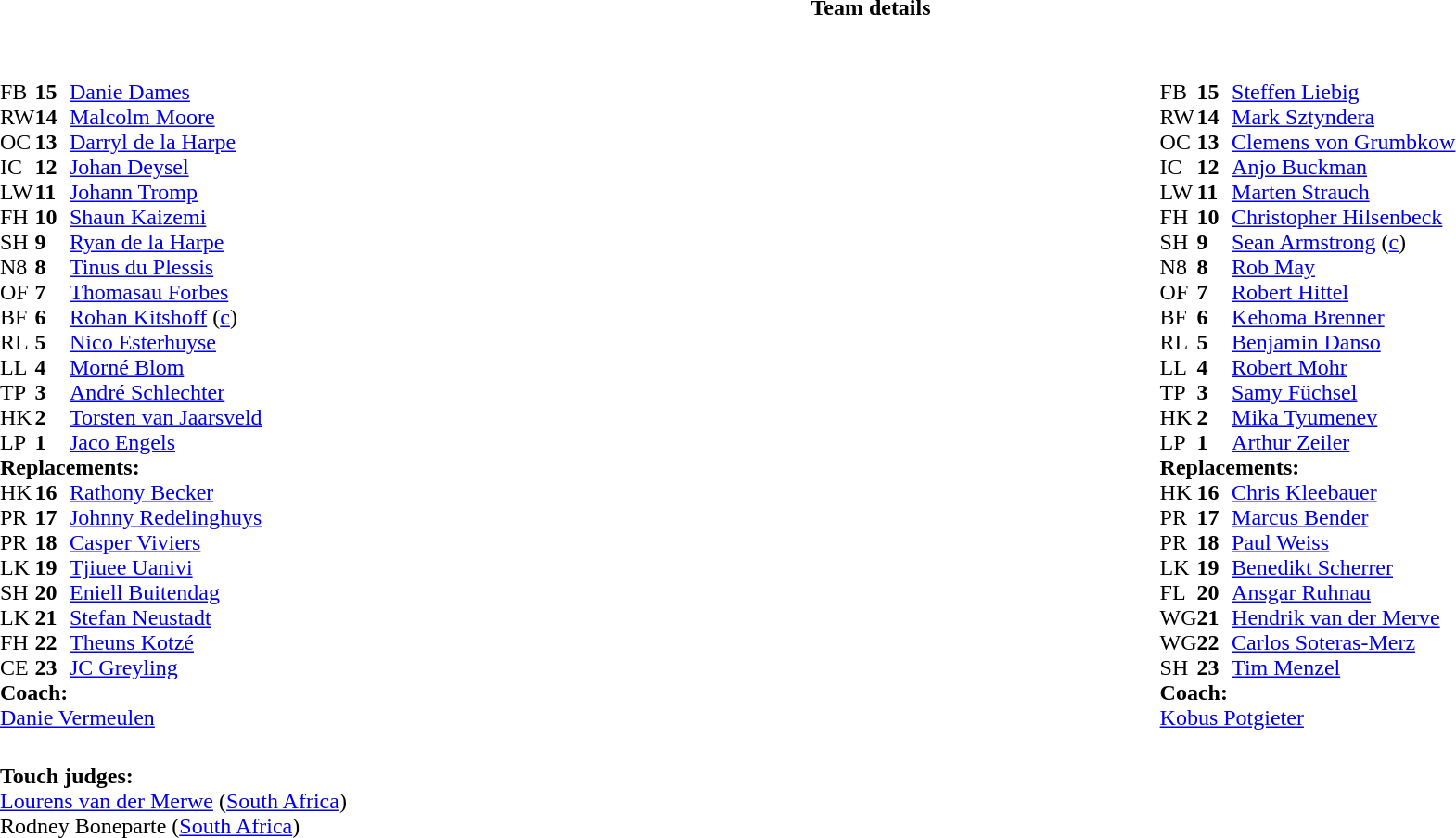<table border="0" width="100%" class="collapsible collapsed">
<tr>
<th>Team details</th>
</tr>
<tr>
<td><br><table width="100%">
<tr>
<td valign="top" width="50%"><br><table style="font-size: 100%" cellspacing="0" cellpadding="0">
<tr>
<th width="25"></th>
<th width="25"></th>
</tr>
<tr>
<td>FB</td>
<td><strong>15</strong></td>
<td><a href='#'>Danie Dames</a></td>
</tr>
<tr>
<td>RW</td>
<td><strong>14</strong></td>
<td><a href='#'>Malcolm Moore</a></td>
</tr>
<tr>
<td>OC</td>
<td><strong>13</strong></td>
<td><a href='#'>Darryl de la Harpe</a></td>
</tr>
<tr>
<td>IC</td>
<td><strong>12</strong></td>
<td><a href='#'>Johan Deysel</a></td>
</tr>
<tr>
<td>LW</td>
<td><strong>11</strong></td>
<td><a href='#'>Johann Tromp</a></td>
</tr>
<tr>
<td>FH</td>
<td><strong>10</strong></td>
<td><a href='#'>Shaun Kaizemi</a></td>
</tr>
<tr>
<td>SH</td>
<td><strong>9</strong></td>
<td><a href='#'>Ryan de la Harpe</a></td>
</tr>
<tr>
<td>N8</td>
<td><strong>8</strong></td>
<td><a href='#'>Tinus du Plessis</a></td>
</tr>
<tr>
<td>OF</td>
<td><strong>7</strong></td>
<td><a href='#'>Thomasau Forbes</a></td>
</tr>
<tr>
<td>BF</td>
<td><strong>6</strong></td>
<td><a href='#'>Rohan Kitshoff</a> (<a href='#'>c</a>)</td>
</tr>
<tr>
<td>RL</td>
<td><strong>5</strong></td>
<td><a href='#'>Nico Esterhuyse</a></td>
</tr>
<tr>
<td>LL</td>
<td><strong>4</strong></td>
<td><a href='#'>Morné Blom</a></td>
</tr>
<tr>
<td>TP</td>
<td><strong>3</strong></td>
<td><a href='#'>André Schlechter</a></td>
</tr>
<tr>
<td>HK</td>
<td><strong>2</strong></td>
<td><a href='#'>Torsten van Jaarsveld</a></td>
</tr>
<tr>
<td>LP</td>
<td><strong>1</strong></td>
<td><a href='#'>Jaco Engels</a></td>
</tr>
<tr>
<td colspan=3><strong>Replacements:</strong></td>
</tr>
<tr>
<td>HK</td>
<td><strong>16</strong></td>
<td><a href='#'>Rathony Becker</a></td>
</tr>
<tr>
<td>PR</td>
<td><strong>17</strong></td>
<td><a href='#'>Johnny Redelinghuys</a></td>
</tr>
<tr>
<td>PR</td>
<td><strong>18</strong></td>
<td><a href='#'>Casper Viviers</a></td>
</tr>
<tr>
<td>LK</td>
<td><strong>19</strong></td>
<td><a href='#'>Tjiuee Uanivi</a></td>
</tr>
<tr>
<td>SH</td>
<td><strong>20</strong></td>
<td><a href='#'>Eniell Buitendag</a></td>
</tr>
<tr>
<td>LK</td>
<td><strong>21</strong></td>
<td><a href='#'>Stefan Neustadt</a></td>
</tr>
<tr>
<td>FH</td>
<td><strong>22</strong></td>
<td><a href='#'>Theuns Kotzé</a></td>
</tr>
<tr>
<td>CE</td>
<td><strong>23</strong></td>
<td><a href='#'>JC Greyling</a></td>
</tr>
<tr>
<td colspan=3><strong>Coach:</strong></td>
</tr>
<tr>
<td colspan="4"> <a href='#'>Danie Vermeulen</a></td>
</tr>
</table>
</td>
<td valign="top" width="50%"><br><table style="font-size: 100%" cellspacing="0" cellpadding="0" align="center">
<tr>
<th width="25"></th>
<th width="25"></th>
</tr>
<tr>
<td>FB</td>
<td><strong>15</strong></td>
<td><a href='#'>Steffen Liebig</a></td>
</tr>
<tr>
<td>RW</td>
<td><strong>14</strong></td>
<td><a href='#'>Mark Sztyndera</a></td>
</tr>
<tr>
<td>OC</td>
<td><strong>13</strong></td>
<td><a href='#'>Clemens von Grumbkow</a></td>
</tr>
<tr>
<td>IC</td>
<td><strong>12</strong></td>
<td><a href='#'>Anjo Buckman</a></td>
</tr>
<tr>
<td>LW</td>
<td><strong>11</strong></td>
<td><a href='#'>Marten Strauch</a></td>
</tr>
<tr>
<td>FH</td>
<td><strong>10</strong></td>
<td><a href='#'>Christopher Hilsenbeck</a></td>
</tr>
<tr>
<td>SH</td>
<td><strong>9</strong></td>
<td><a href='#'>Sean Armstrong</a> (<a href='#'>c</a>)</td>
</tr>
<tr>
<td>N8</td>
<td><strong>8</strong></td>
<td><a href='#'>Rob May</a></td>
</tr>
<tr>
<td>OF</td>
<td><strong>7</strong></td>
<td><a href='#'>Robert Hittel</a></td>
</tr>
<tr>
<td>BF</td>
<td><strong>6</strong></td>
<td><a href='#'>Kehoma Brenner</a></td>
</tr>
<tr>
<td>RL</td>
<td><strong>5</strong></td>
<td><a href='#'>Benjamin Danso</a></td>
</tr>
<tr>
<td>LL</td>
<td><strong>4</strong></td>
<td><a href='#'>Robert Mohr</a></td>
</tr>
<tr>
<td>TP</td>
<td><strong>3</strong></td>
<td><a href='#'>Samy Füchsel</a></td>
</tr>
<tr>
<td>HK</td>
<td><strong>2</strong></td>
<td><a href='#'>Mika Tyumenev</a></td>
</tr>
<tr>
<td>LP</td>
<td><strong>1</strong></td>
<td><a href='#'>Arthur Zeiler</a></td>
</tr>
<tr>
<td colspan=3><strong>Replacements:</strong></td>
</tr>
<tr>
<td>HK</td>
<td><strong>16</strong></td>
<td><a href='#'>Chris Kleebauer</a></td>
</tr>
<tr>
<td>PR</td>
<td><strong>17</strong></td>
<td><a href='#'>Marcus Bender</a></td>
</tr>
<tr>
<td>PR</td>
<td><strong>18</strong></td>
<td><a href='#'>Paul Weiss</a></td>
</tr>
<tr>
<td>LK</td>
<td><strong>19</strong></td>
<td><a href='#'>Benedikt Scherrer</a></td>
</tr>
<tr>
<td>FL</td>
<td><strong>20</strong></td>
<td><a href='#'>Ansgar Ruhnau</a></td>
</tr>
<tr>
<td>WG</td>
<td><strong>21</strong></td>
<td><a href='#'>Hendrik van der Merve</a></td>
</tr>
<tr>
<td>WG</td>
<td><strong>22</strong></td>
<td><a href='#'>Carlos Soteras-Merz</a></td>
</tr>
<tr>
<td>SH</td>
<td><strong>23</strong></td>
<td><a href='#'>Tim Menzel</a></td>
</tr>
<tr>
<td colspan=3><strong>Coach:</strong></td>
</tr>
<tr>
<td colspan="4"> <a href='#'>Kobus Potgieter</a></td>
</tr>
</table>
</td>
</tr>
</table>
<table width=100% style="font-size: 100%">
<tr>
<td><br><strong>Touch judges:</strong>
<br><a href='#'>Lourens van der Merwe</a> (<a href='#'>South Africa</a>)
<br>Rodney Boneparte (<a href='#'>South Africa</a>)</td>
</tr>
</table>
</td>
</tr>
</table>
